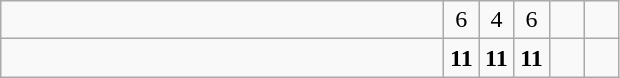<table class="wikitable">
<tr>
<td style="width:18em"></td>
<td align=center style="width:1em">6</td>
<td align=center style="width:1em">4</td>
<td align=center style="width:1em">6</td>
<td align=center style="width:1em"></td>
<td align=center style="width:1em"></td>
</tr>
<tr>
<td style="width:18em"><strong></strong></td>
<td align=center style="width:1em"><strong>11</strong></td>
<td align=center style="width:1em"><strong>11</strong></td>
<td align=center style="width:1em"><strong>11</strong></td>
<td align=center style="width:1em"></td>
<td align=center style="width:1em"></td>
</tr>
</table>
